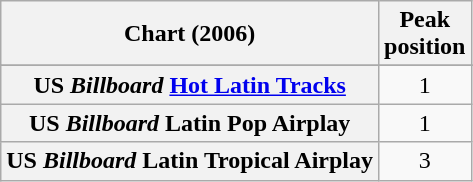<table class="wikitable plainrowheaders">
<tr>
<th>Chart (2006)</th>
<th>Peak<br>position</th>
</tr>
<tr>
</tr>
<tr>
<th scope="row">US <em>Billboard</em> <a href='#'>Hot Latin Tracks</a></th>
<td align="center">1</td>
</tr>
<tr>
<th scope="row">US <em>Billboard</em> Latin Pop Airplay</th>
<td align="center">1</td>
</tr>
<tr>
<th scope="row">US <em>Billboard</em> Latin Tropical Airplay</th>
<td align="center">3</td>
</tr>
</table>
